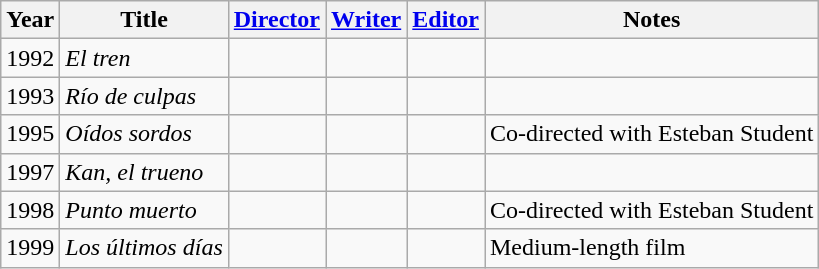<table class="wikitable sortable">
<tr>
<th>Year</th>
<th>Title</th>
<th><a href='#'>Director</a></th>
<th><a href='#'>Writer</a></th>
<th><a href='#'>Editor</a></th>
<th>Notes</th>
</tr>
<tr>
<td>1992</td>
<td><em>El tren</em></td>
<td></td>
<td></td>
<td></td>
<td></td>
</tr>
<tr>
<td>1993</td>
<td><em>Río de culpas</em></td>
<td></td>
<td></td>
<td></td>
<td></td>
</tr>
<tr>
<td>1995</td>
<td><em>Oídos sordos</em></td>
<td></td>
<td></td>
<td></td>
<td>Co-directed with Esteban Student</td>
</tr>
<tr>
<td>1997</td>
<td><em>Kan, el trueno</em></td>
<td></td>
<td></td>
<td></td>
<td></td>
</tr>
<tr>
<td>1998</td>
<td><em>Punto muerto</em></td>
<td></td>
<td></td>
<td></td>
<td>Co-directed with Esteban Student</td>
</tr>
<tr>
<td>1999</td>
<td><em>Los últimos días</em></td>
<td></td>
<td></td>
<td></td>
<td>Medium-length film</td>
</tr>
</table>
